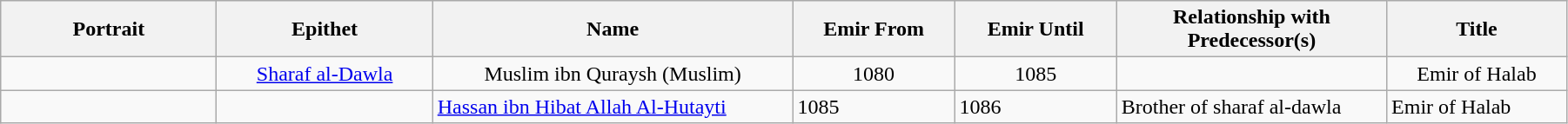<table width=95% class="wikitable">
<tr>
<th width=12%>Portrait</th>
<th width=12%>Epithet</th>
<th width=20%>Name</th>
<th width=9%>Emir From</th>
<th width=9%>Emir Until</th>
<th width=15%>Relationship with Predecessor(s)</th>
<th width=10%>Title</th>
</tr>
<tr>
<td align="center"></td>
<td align="center"><a href='#'>Sharaf al-Dawla</a></td>
<td align="center">Muslim ibn Quraysh (Muslim)</td>
<td align="center">1080</td>
<td align="center">1085</td>
<td></td>
<td align="center">Emir of Halab</td>
</tr>
<tr>
<td></td>
<td></td>
<td><a href='#'>Hassan ibn Hibat Allah Al-Hutayti</a></td>
<td>1085</td>
<td>1086</td>
<td>Brother of sharaf al-dawla</td>
<td>Emir of Halab</td>
</tr>
</table>
